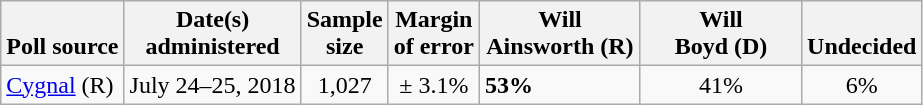<table class="wikitable">
<tr valign=bottom>
<th>Poll source</th>
<th>Date(s)<br>administered</th>
<th>Sample<br>size</th>
<th>Margin<br>of error</th>
<th style="width:100px;">Will<br>Ainsworth (R)</th>
<th style="width:100px;">Will<br>Boyd (D)</th>
<th>Undecided</th>
</tr>
<tr>
<td><a href='#'>Cygnal</a> (R)</td>
<td align=center>July 24–25, 2018</td>
<td align=center>1,027</td>
<td align=center>± 3.1%</td>
<td><strong>53%</strong></td>
<td align=center>41%</td>
<td align=center>6%</td>
</tr>
</table>
